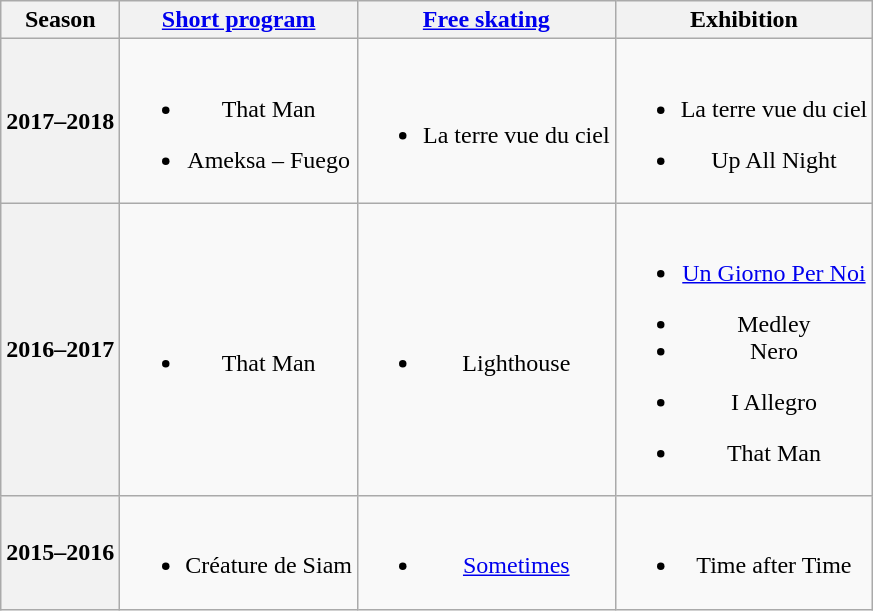<table class="wikitable" style="text-align: center">
<tr>
<th>Season</th>
<th><a href='#'>Short program</a></th>
<th><a href='#'>Free skating</a></th>
<th>Exhibition</th>
</tr>
<tr>
<th>2017–2018 <br></th>
<td><br><ul><li>That Man <br></li></ul><ul><li>Ameksa – Fuego <br> </li></ul></td>
<td><br><ul><li>La terre vue du ciel <br> </li></ul></td>
<td><br><ul><li>La terre vue du ciel <br> </li></ul><ul><li>Up All Night <br> </li></ul></td>
</tr>
<tr>
<th>2016–2017 <br></th>
<td><br><ul><li>That Man <br></li></ul></td>
<td><br><ul><li>Lighthouse <br></li></ul></td>
<td><br><ul><li><a href='#'>Un Giorno Per Noi</a> <br></li></ul><ul><li>Medley <br></li><li>Nero <br></li></ul><ul><li>I Allegro <br></li></ul><ul><li>That Man <br></li></ul></td>
</tr>
<tr>
<th>2015–2016 <br></th>
<td><br><ul><li>Créature de Siam <br></li></ul></td>
<td><br><ul><li><a href='#'>Sometimes</a> <br> </li></ul></td>
<td><br><ul><li>Time after Time <br></li></ul></td>
</tr>
</table>
